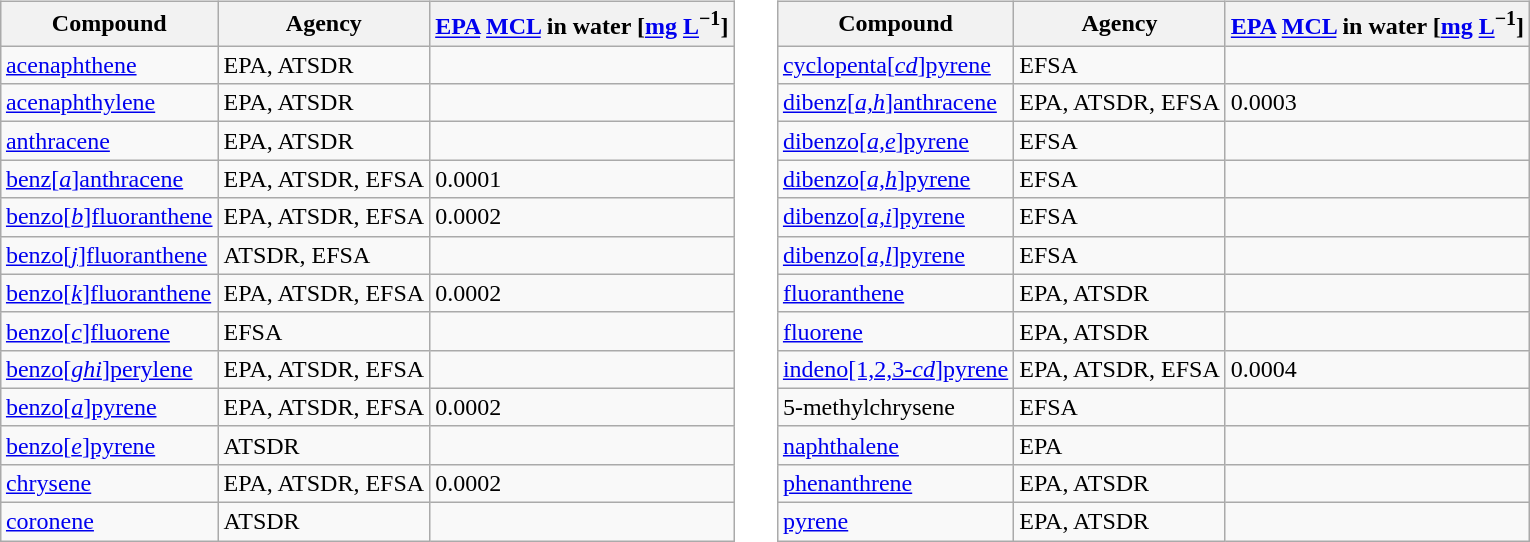<table align="center">
<tr valign="top">
<td><br><table class="wikitable">
<tr>
<th>Compound</th>
<th>Agency</th>
<th><a href='#'>EPA</a> <a href='#'>MCL</a> in water [<a href='#'>mg</a> <a href='#'>L</a><sup>−1</sup>]</th>
</tr>
<tr>
<td><a href='#'>acenaphthene</a></td>
<td>EPA, ATSDR</td>
<td></td>
</tr>
<tr>
<td><a href='#'>acenaphthylene</a></td>
<td>EPA, ATSDR</td>
<td></td>
</tr>
<tr>
<td><a href='#'>anthracene</a></td>
<td>EPA, ATSDR</td>
<td></td>
</tr>
<tr>
<td><a href='#'>benz[<em>a</em>]anthracene</a></td>
<td>EPA, ATSDR, EFSA</td>
<td>0.0001</td>
</tr>
<tr>
<td><a href='#'>benzo[<em>b</em>]fluoranthene</a></td>
<td>EPA, ATSDR, EFSA</td>
<td>0.0002</td>
</tr>
<tr>
<td><a href='#'>benzo[<em>j</em>]fluoranthene</a></td>
<td>ATSDR, EFSA</td>
<td></td>
</tr>
<tr>
<td><a href='#'>benzo[<em>k</em>]fluoranthene</a></td>
<td>EPA, ATSDR, EFSA</td>
<td>0.0002</td>
</tr>
<tr>
<td><a href='#'>benzo[<em>c</em>]fluorene</a></td>
<td>EFSA</td>
<td></td>
</tr>
<tr>
<td><a href='#'>benzo[<em>ghi</em>]perylene</a></td>
<td>EPA, ATSDR, EFSA</td>
<td></td>
</tr>
<tr>
<td><a href='#'>benzo[<em>a</em>]pyrene</a></td>
<td>EPA, ATSDR, EFSA</td>
<td>0.0002</td>
</tr>
<tr>
<td><a href='#'>benzo[<em>e</em>]pyrene</a></td>
<td>ATSDR</td>
<td></td>
</tr>
<tr>
<td><a href='#'>chrysene</a></td>
<td>EPA, ATSDR, EFSA</td>
<td>0.0002</td>
</tr>
<tr>
<td><a href='#'>coronene</a></td>
<td>ATSDR</td>
<td></td>
</tr>
</table>
</td>
<td></td>
<td></td>
<td><br><table class="wikitable">
<tr>
<th>Compound</th>
<th>Agency</th>
<th><a href='#'>EPA</a> <a href='#'>MCL</a> in water [<a href='#'>mg</a> <a href='#'>L</a><sup>−1</sup>]</th>
</tr>
<tr>
<td><a href='#'>cyclopenta[<em>cd</em>]pyrene</a></td>
<td>EFSA</td>
<td></td>
</tr>
<tr>
<td><a href='#'>dibenz[<em>a,h</em>]anthracene</a></td>
<td>EPA, ATSDR, EFSA</td>
<td>0.0003</td>
</tr>
<tr>
<td><a href='#'>dibenzo[<em>a,e</em>]pyrene</a></td>
<td>EFSA</td>
<td></td>
</tr>
<tr>
<td><a href='#'>dibenzo[<em>a,h</em>]pyrene</a></td>
<td>EFSA</td>
<td></td>
</tr>
<tr>
<td><a href='#'>dibenzo[<em>a,i</em>]pyrene</a></td>
<td>EFSA</td>
<td></td>
</tr>
<tr>
<td><a href='#'>dibenzo[<em>a,l</em>]pyrene</a></td>
<td>EFSA</td>
<td></td>
</tr>
<tr>
<td><a href='#'>fluoranthene</a></td>
<td>EPA, ATSDR</td>
<td></td>
</tr>
<tr>
<td><a href='#'>fluorene</a></td>
<td>EPA, ATSDR</td>
<td></td>
</tr>
<tr>
<td><a href='#'>indeno[1,2,3-<em>cd</em>]pyrene</a></td>
<td>EPA, ATSDR, EFSA</td>
<td>0.0004</td>
</tr>
<tr>
<td>5-methylchrysene</td>
<td>EFSA</td>
<td></td>
</tr>
<tr>
<td><a href='#'>naphthalene</a></td>
<td>EPA</td>
<td></td>
</tr>
<tr>
<td><a href='#'>phenanthrene</a></td>
<td>EPA, ATSDR</td>
<td></td>
</tr>
<tr>
<td><a href='#'>pyrene</a></td>
<td>EPA, ATSDR</td>
<td></td>
</tr>
</table>
</td>
</tr>
</table>
